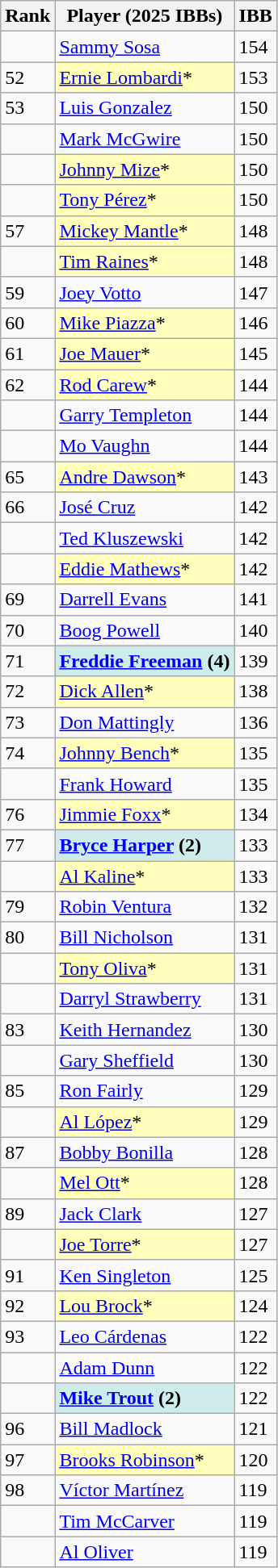<table class="wikitable" style="float:left;">
<tr style="white-space: nowrap;">
<th>Rank</th>
<th>Player (2025 IBBs)</th>
<th>IBB</th>
</tr>
<tr>
<td></td>
<td><a href='#'>Sammy Sosa</a></td>
<td>154</td>
</tr>
<tr>
<td>52</td>
<td style="background:#ffffbb;"><a href='#'>Ernie Lombardi</a>*</td>
<td>153</td>
</tr>
<tr>
<td>53</td>
<td><a href='#'>Luis Gonzalez</a></td>
<td>150</td>
</tr>
<tr>
<td></td>
<td><a href='#'>Mark McGwire</a></td>
<td>150</td>
</tr>
<tr>
<td></td>
<td style="background:#ffffbb;"><a href='#'>Johnny Mize</a>*</td>
<td>150</td>
</tr>
<tr>
<td></td>
<td style="background:#ffffbb;"><a href='#'>Tony Pérez</a>*</td>
<td>150</td>
</tr>
<tr>
<td>57</td>
<td style="background:#ffffbb;"><a href='#'>Mickey Mantle</a>*</td>
<td>148</td>
</tr>
<tr>
<td></td>
<td style="background:#ffffbb;"><a href='#'>Tim Raines</a>*</td>
<td>148</td>
</tr>
<tr>
<td>59</td>
<td><a href='#'>Joey Votto</a></td>
<td>147</td>
</tr>
<tr>
<td>60</td>
<td style="background:#ffffbb;"><a href='#'>Mike Piazza</a>*</td>
<td>146</td>
</tr>
<tr>
<td>61</td>
<td style="background:#ffffbb;"><a href='#'>Joe Mauer</a>*</td>
<td>145</td>
</tr>
<tr>
<td>62</td>
<td style="background:#ffffbb;"><a href='#'>Rod Carew</a>*</td>
<td>144</td>
</tr>
<tr>
<td></td>
<td><a href='#'>Garry Templeton</a></td>
<td>144</td>
</tr>
<tr>
<td></td>
<td><a href='#'>Mo Vaughn</a></td>
<td>144</td>
</tr>
<tr>
<td>65</td>
<td style="background:#ffffbb;"><a href='#'>Andre Dawson</a>*</td>
<td>143</td>
</tr>
<tr>
<td>66</td>
<td><a href='#'>José Cruz</a></td>
<td>142</td>
</tr>
<tr>
<td></td>
<td><a href='#'>Ted Kluszewski</a></td>
<td>142</td>
</tr>
<tr>
<td></td>
<td style="background:#ffffbb;"><a href='#'>Eddie Mathews</a>*</td>
<td>142</td>
</tr>
<tr>
<td>69</td>
<td><a href='#'>Darrell Evans</a></td>
<td>141</td>
</tr>
<tr>
<td>70</td>
<td><a href='#'>Boog Powell</a></td>
<td>140</td>
</tr>
<tr>
<td>71</td>
<td style="background:#cfecec;"><strong><a href='#'>Freddie Freeman</a> (4)</strong></td>
<td>139</td>
</tr>
<tr>
<td>72</td>
<td style="background:#ffffbb;"><a href='#'>Dick Allen</a>*</td>
<td>138</td>
</tr>
<tr>
<td>73</td>
<td><a href='#'>Don Mattingly</a></td>
<td>136</td>
</tr>
<tr>
<td>74</td>
<td style="background:#ffffbb;"><a href='#'>Johnny Bench</a>*</td>
<td>135</td>
</tr>
<tr>
<td></td>
<td><a href='#'>Frank Howard</a></td>
<td>135</td>
</tr>
<tr>
<td>76</td>
<td style="background:#ffffbb;"><a href='#'>Jimmie Foxx</a>*</td>
<td>134</td>
</tr>
<tr>
<td>77</td>
<td style="background:#cfecec;"><strong><a href='#'>Bryce Harper</a> (2)</strong></td>
<td>133</td>
</tr>
<tr>
<td></td>
<td style="background:#ffffbb;"><a href='#'>Al Kaline</a>*</td>
<td>133</td>
</tr>
<tr>
<td>79</td>
<td><a href='#'>Robin Ventura</a></td>
<td>132</td>
</tr>
<tr>
<td>80</td>
<td><a href='#'>Bill Nicholson</a></td>
<td>131</td>
</tr>
<tr>
<td></td>
<td style="background:#ffffbb;"><a href='#'>Tony Oliva</a>*</td>
<td>131</td>
</tr>
<tr>
<td></td>
<td><a href='#'>Darryl Strawberry</a></td>
<td>131</td>
</tr>
<tr>
<td>83</td>
<td><a href='#'>Keith Hernandez</a></td>
<td>130</td>
</tr>
<tr>
<td></td>
<td><a href='#'>Gary Sheffield</a></td>
<td>130</td>
</tr>
<tr>
<td>85</td>
<td><a href='#'>Ron Fairly</a></td>
<td>129</td>
</tr>
<tr>
<td></td>
<td style="background:#ffffbb;"><a href='#'>Al López</a>*</td>
<td>129</td>
</tr>
<tr>
<td>87</td>
<td><a href='#'>Bobby Bonilla</a></td>
<td>128</td>
</tr>
<tr>
<td></td>
<td style="background:#ffffbb;"><a href='#'>Mel Ott</a>*</td>
<td>128</td>
</tr>
<tr>
<td>89</td>
<td><a href='#'>Jack Clark</a></td>
<td>127</td>
</tr>
<tr>
<td></td>
<td style="background:#ffffbb;"><a href='#'>Joe Torre</a>*</td>
<td>127</td>
</tr>
<tr>
<td>91</td>
<td><a href='#'>Ken Singleton</a></td>
<td>125</td>
</tr>
<tr>
<td>92</td>
<td style="background:#ffffbb;"><a href='#'>Lou Brock</a>*</td>
<td>124</td>
</tr>
<tr>
<td>93</td>
<td><a href='#'>Leo Cárdenas</a></td>
<td>122</td>
</tr>
<tr>
<td></td>
<td><a href='#'>Adam Dunn</a></td>
<td>122</td>
</tr>
<tr>
<td></td>
<td style="background:#cfecec;"><strong><a href='#'>Mike Trout</a> (2)</strong></td>
<td>122</td>
</tr>
<tr>
<td>96</td>
<td><a href='#'>Bill Madlock</a></td>
<td>121</td>
</tr>
<tr>
<td>97</td>
<td style="background:#ffffbb;"><a href='#'>Brooks Robinson</a>*</td>
<td>120</td>
</tr>
<tr>
<td>98</td>
<td><a href='#'>Víctor Martínez</a></td>
<td>119</td>
</tr>
<tr>
<td></td>
<td><a href='#'>Tim McCarver</a></td>
<td>119</td>
</tr>
<tr>
<td></td>
<td><a href='#'>Al Oliver</a></td>
<td>119</td>
</tr>
</table>
